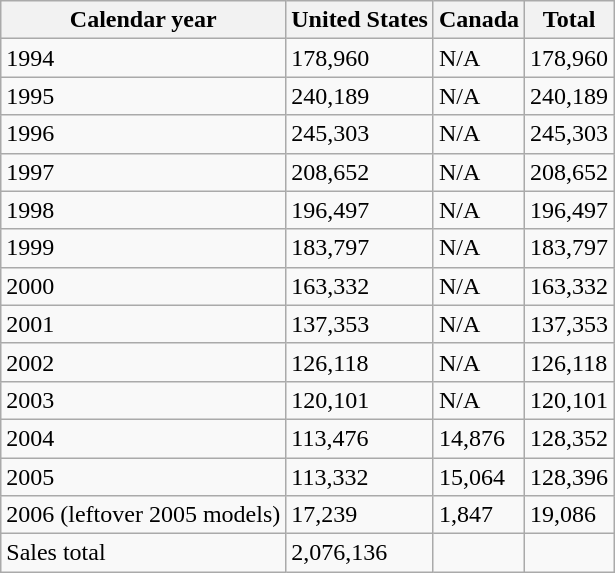<table class="wikitable">
<tr>
<th>Calendar year</th>
<th>United States</th>
<th>Canada</th>
<th>Total</th>
</tr>
<tr>
<td>1994</td>
<td>178,960</td>
<td>N/A</td>
<td>178,960</td>
</tr>
<tr>
<td>1995</td>
<td>240,189</td>
<td>N/A</td>
<td>240,189</td>
</tr>
<tr>
<td>1996</td>
<td>245,303</td>
<td>N/A</td>
<td>245,303</td>
</tr>
<tr>
<td>1997</td>
<td>208,652</td>
<td>N/A</td>
<td>208,652</td>
</tr>
<tr>
<td>1998</td>
<td>196,497</td>
<td>N/A</td>
<td>196,497</td>
</tr>
<tr>
<td>1999</td>
<td>183,797</td>
<td>N/A</td>
<td>183,797</td>
</tr>
<tr>
<td>2000</td>
<td>163,332</td>
<td>N/A</td>
<td>163,332</td>
</tr>
<tr>
<td>2001</td>
<td>137,353</td>
<td>N/A</td>
<td>137,353</td>
</tr>
<tr>
<td>2002</td>
<td>126,118</td>
<td>N/A</td>
<td>126,118</td>
</tr>
<tr>
<td>2003</td>
<td>120,101</td>
<td>N/A</td>
<td>120,101</td>
</tr>
<tr>
<td>2004</td>
<td>113,476</td>
<td>14,876</td>
<td>128,352</td>
</tr>
<tr>
<td>2005</td>
<td>113,332</td>
<td>15,064</td>
<td>128,396</td>
</tr>
<tr>
<td>2006 (leftover 2005 models)</td>
<td>17,239</td>
<td>1,847</td>
<td>19,086</td>
</tr>
<tr>
<td>Sales total</td>
<td>2,076,136</td>
<td></td>
<td></td>
</tr>
</table>
